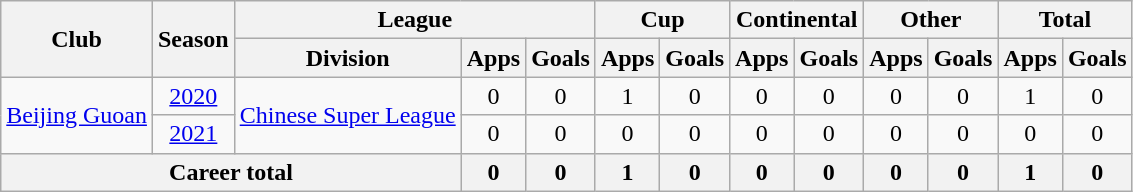<table class="wikitable" style="text-align: center">
<tr>
<th rowspan="2">Club</th>
<th rowspan="2">Season</th>
<th colspan="3">League</th>
<th colspan="2">Cup</th>
<th colspan="2">Continental</th>
<th colspan="2">Other</th>
<th colspan="2">Total</th>
</tr>
<tr>
<th>Division</th>
<th>Apps</th>
<th>Goals</th>
<th>Apps</th>
<th>Goals</th>
<th>Apps</th>
<th>Goals</th>
<th>Apps</th>
<th>Goals</th>
<th>Apps</th>
<th>Goals</th>
</tr>
<tr>
<td rowspan="2"><a href='#'>Beijing Guoan</a></td>
<td><a href='#'>2020</a></td>
<td rowspan="2"><a href='#'>Chinese Super League</a></td>
<td>0</td>
<td>0</td>
<td>1</td>
<td>0</td>
<td>0</td>
<td>0</td>
<td>0</td>
<td>0</td>
<td>1</td>
<td>0</td>
</tr>
<tr>
<td><a href='#'>2021</a></td>
<td>0</td>
<td>0</td>
<td>0</td>
<td>0</td>
<td>0</td>
<td>0</td>
<td>0</td>
<td>0</td>
<td>0</td>
<td>0</td>
</tr>
<tr>
<th colspan=3>Career total</th>
<th>0</th>
<th>0</th>
<th>1</th>
<th>0</th>
<th>0</th>
<th>0</th>
<th>0</th>
<th>0</th>
<th>1</th>
<th>0</th>
</tr>
</table>
